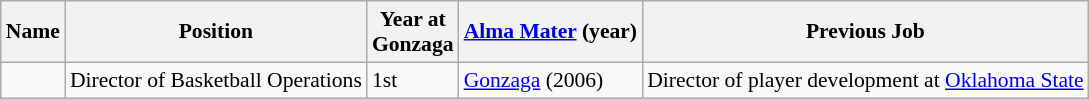<table class="wikitable sortable" style="font-size:90%;" border="1">
<tr>
<th>Name</th>
<th>Position</th>
<th>Year at<br>Gonzaga</th>
<th><a href='#'>Alma Mater</a> (year)</th>
<th ! class="unsortable">Previous Job</th>
</tr>
<tr>
<td></td>
<td>Director of Basketball Operations</td>
<td>1st</td>
<td><a href='#'>Gonzaga</a> (2006)</td>
<td>Director of player development at <a href='#'>Oklahoma State</a></td>
</tr>
</table>
